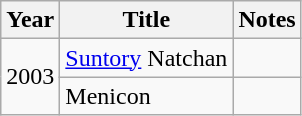<table class="wikitable">
<tr>
<th>Year</th>
<th>Title</th>
<th>Notes</th>
</tr>
<tr>
<td rowspan="2">2003</td>
<td><a href='#'>Suntory</a> Natchan</td>
<td></td>
</tr>
<tr>
<td>Menicon</td>
<td></td>
</tr>
</table>
